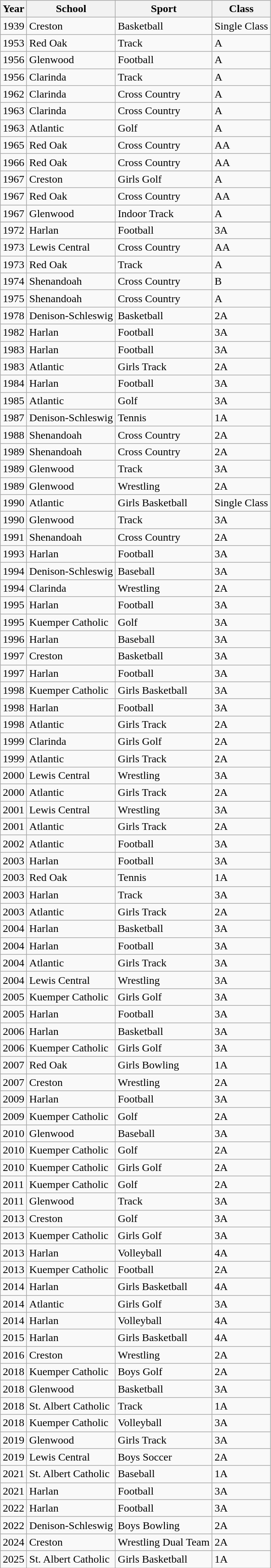<table class="wikitable">
<tr>
<th>Year</th>
<th>School</th>
<th>Sport</th>
<th>Class</th>
</tr>
<tr>
<td>1939</td>
<td>Creston</td>
<td>Basketball</td>
<td>Single Class</td>
</tr>
<tr>
<td>1953</td>
<td>Red Oak</td>
<td>Track</td>
<td>A</td>
</tr>
<tr>
<td>1956</td>
<td>Glenwood</td>
<td>Football</td>
<td>A</td>
</tr>
<tr>
<td>1956</td>
<td>Clarinda</td>
<td>Track</td>
<td>A</td>
</tr>
<tr>
<td>1962</td>
<td>Clarinda</td>
<td>Cross Country</td>
<td>A</td>
</tr>
<tr>
<td>1963</td>
<td>Clarinda</td>
<td>Cross Country</td>
<td>A</td>
</tr>
<tr>
<td>1963</td>
<td>Atlantic</td>
<td>Golf</td>
<td>A</td>
</tr>
<tr>
<td>1965</td>
<td>Red Oak</td>
<td>Cross Country</td>
<td>AA</td>
</tr>
<tr>
<td>1966</td>
<td>Red Oak</td>
<td>Cross Country</td>
<td>AA</td>
</tr>
<tr>
<td>1967</td>
<td>Creston</td>
<td>Girls Golf</td>
<td>A</td>
</tr>
<tr>
<td>1967</td>
<td>Red Oak</td>
<td>Cross Country</td>
<td>AA</td>
</tr>
<tr>
<td>1967</td>
<td>Glenwood</td>
<td>Indoor Track</td>
<td>A</td>
</tr>
<tr>
</tr>
<tr>
<td>1972</td>
<td>Harlan</td>
<td>Football</td>
<td>3A</td>
</tr>
<tr>
<td>1973</td>
<td>Lewis Central</td>
<td>Cross Country</td>
<td>AA</td>
</tr>
<tr>
<td>1973</td>
<td>Red Oak</td>
<td>Track</td>
<td>A</td>
</tr>
<tr>
<td>1974</td>
<td>Shenandoah</td>
<td>Cross Country</td>
<td>B</td>
</tr>
<tr>
<td>1975</td>
<td>Shenandoah</td>
<td>Cross Country</td>
<td>A</td>
</tr>
<tr>
<td>1978</td>
<td>Denison-Schleswig</td>
<td>Basketball</td>
<td>2A</td>
</tr>
<tr>
<td>1982</td>
<td>Harlan</td>
<td>Football</td>
<td>3A</td>
</tr>
<tr>
<td>1983</td>
<td>Harlan</td>
<td>Football</td>
<td>3A</td>
</tr>
<tr>
<td>1983</td>
<td>Atlantic</td>
<td>Girls Track</td>
<td>2A</td>
</tr>
<tr>
<td>1984</td>
<td>Harlan</td>
<td>Football</td>
<td>3A</td>
</tr>
<tr>
<td>1985</td>
<td>Atlantic</td>
<td>Golf</td>
<td>3A</td>
</tr>
<tr>
<td>1987</td>
<td>Denison-Schleswig</td>
<td>Tennis</td>
<td>1A</td>
</tr>
<tr>
<td>1988</td>
<td>Shenandoah</td>
<td>Cross Country</td>
<td>2A</td>
</tr>
<tr>
<td>1989</td>
<td>Shenandoah</td>
<td>Cross Country</td>
<td>2A</td>
</tr>
<tr>
<td>1989</td>
<td>Glenwood</td>
<td>Track</td>
<td>3A</td>
</tr>
<tr>
<td>1989</td>
<td>Glenwood</td>
<td>Wrestling</td>
<td>2A</td>
</tr>
<tr>
<td>1990</td>
<td>Atlantic</td>
<td>Girls Basketball</td>
<td>Single Class</td>
</tr>
<tr>
<td>1990</td>
<td>Glenwood</td>
<td>Track</td>
<td>3A</td>
</tr>
<tr>
<td>1991</td>
<td>Shenandoah</td>
<td>Cross Country</td>
<td>2A</td>
</tr>
<tr>
<td>1993</td>
<td>Harlan</td>
<td>Football</td>
<td>3A</td>
</tr>
<tr>
<td>1994</td>
<td>Denison-Schleswig</td>
<td>Baseball</td>
<td>3A</td>
</tr>
<tr>
<td>1994</td>
<td>Clarinda</td>
<td>Wrestling</td>
<td>2A</td>
</tr>
<tr>
<td>1995</td>
<td>Harlan</td>
<td>Football</td>
<td>3A</td>
</tr>
<tr>
<td>1995</td>
<td>Kuemper Catholic</td>
<td>Golf</td>
<td>3A</td>
</tr>
<tr>
<td>1996</td>
<td>Harlan</td>
<td>Baseball</td>
<td>3A</td>
</tr>
<tr>
<td>1997</td>
<td>Creston</td>
<td>Basketball</td>
<td>3A</td>
</tr>
<tr>
<td>1997</td>
<td>Harlan</td>
<td>Football</td>
<td>3A</td>
</tr>
<tr>
<td>1998</td>
<td>Kuemper Catholic</td>
<td>Girls Basketball</td>
<td>3A</td>
</tr>
<tr>
<td>1998</td>
<td>Harlan</td>
<td>Football</td>
<td>3A</td>
</tr>
<tr>
<td>1998</td>
<td>Atlantic</td>
<td>Girls Track</td>
<td>2A</td>
</tr>
<tr>
<td>1999</td>
<td>Clarinda</td>
<td>Girls Golf</td>
<td>2A</td>
</tr>
<tr>
<td>1999</td>
<td>Atlantic</td>
<td>Girls Track</td>
<td>2A</td>
</tr>
<tr>
<td>2000</td>
<td>Lewis Central</td>
<td>Wrestling</td>
<td>3A</td>
</tr>
<tr>
<td>2000</td>
<td>Atlantic</td>
<td>Girls Track</td>
<td>2A</td>
</tr>
<tr>
<td>2001</td>
<td>Lewis Central</td>
<td>Wrestling</td>
<td>3A</td>
</tr>
<tr>
<td>2001</td>
<td>Atlantic</td>
<td>Girls Track</td>
<td>2A</td>
</tr>
<tr>
<td>2002</td>
<td>Atlantic</td>
<td>Football</td>
<td>3A</td>
</tr>
<tr>
<td>2003</td>
<td>Harlan</td>
<td>Football</td>
<td>3A</td>
</tr>
<tr>
<td>2003</td>
<td>Red Oak</td>
<td>Tennis</td>
<td>1A</td>
</tr>
<tr>
<td>2003</td>
<td>Harlan</td>
<td>Track</td>
<td>3A</td>
</tr>
<tr>
<td>2003</td>
<td>Atlantic</td>
<td>Girls Track</td>
<td>2A</td>
</tr>
<tr>
<td>2004</td>
<td>Harlan</td>
<td>Basketball</td>
<td>3A</td>
</tr>
<tr>
<td>2004</td>
<td>Harlan</td>
<td>Football</td>
<td>3A</td>
</tr>
<tr>
<td>2004</td>
<td>Atlantic</td>
<td>Girls Track</td>
<td>3A</td>
</tr>
<tr>
<td>2004</td>
<td>Lewis Central</td>
<td>Wrestling</td>
<td>3A</td>
</tr>
<tr>
<td>2005</td>
<td>Kuemper Catholic</td>
<td>Girls Golf</td>
<td>3A</td>
</tr>
<tr>
<td>2005</td>
<td>Harlan</td>
<td>Football</td>
<td>3A</td>
</tr>
<tr>
<td>2006</td>
<td>Harlan</td>
<td>Basketball</td>
<td>3A</td>
</tr>
<tr>
<td>2006</td>
<td>Kuemper Catholic</td>
<td>Girls Golf</td>
<td>3A</td>
</tr>
<tr>
<td>2007</td>
<td>Red Oak</td>
<td>Girls Bowling</td>
<td>1A</td>
</tr>
<tr>
<td>2007</td>
<td>Creston</td>
<td>Wrestling</td>
<td>2A</td>
</tr>
<tr>
<td>2009</td>
<td>Harlan</td>
<td>Football</td>
<td>3A</td>
</tr>
<tr>
<td>2009</td>
<td>Kuemper Catholic</td>
<td>Golf</td>
<td>2A</td>
</tr>
<tr>
<td>2010</td>
<td>Glenwood</td>
<td>Baseball</td>
<td>3A</td>
</tr>
<tr>
<td>2010</td>
<td>Kuemper Catholic</td>
<td>Golf</td>
<td>2A</td>
</tr>
<tr>
<td>2010</td>
<td>Kuemper Catholic</td>
<td>Girls Golf</td>
<td>2A</td>
</tr>
<tr>
<td>2011</td>
<td>Kuemper Catholic</td>
<td>Golf</td>
<td>2A</td>
</tr>
<tr>
<td>2011</td>
<td>Glenwood</td>
<td>Track</td>
<td>3A</td>
</tr>
<tr>
<td>2013</td>
<td>Creston</td>
<td>Golf</td>
<td>3A</td>
</tr>
<tr>
<td>2013</td>
<td>Kuemper Catholic</td>
<td>Girls Golf</td>
<td>3A</td>
</tr>
<tr>
<td>2013</td>
<td>Harlan</td>
<td>Volleyball</td>
<td>4A</td>
</tr>
<tr>
<td>2013</td>
<td>Kuemper Catholic</td>
<td>Football</td>
<td>2A</td>
</tr>
<tr>
<td>2014</td>
<td>Harlan</td>
<td>Girls Basketball</td>
<td>4A</td>
</tr>
<tr>
<td>2014</td>
<td>Atlantic</td>
<td>Girls Golf</td>
<td>3A</td>
</tr>
<tr>
<td>2014</td>
<td>Harlan</td>
<td>Volleyball</td>
<td>4A</td>
</tr>
<tr>
<td>2015</td>
<td>Harlan</td>
<td>Girls Basketball</td>
<td>4A</td>
</tr>
<tr>
<td>2016</td>
<td>Creston</td>
<td>Wrestling</td>
<td>2A</td>
</tr>
<tr>
<td>2018</td>
<td>Kuemper Catholic</td>
<td>Boys Golf</td>
<td>2A</td>
</tr>
<tr>
<td>2018</td>
<td>Glenwood</td>
<td>Basketball</td>
<td>3A</td>
</tr>
<tr>
<td>2018</td>
<td>St. Albert Catholic</td>
<td>Track</td>
<td>1A</td>
</tr>
<tr>
<td>2018</td>
<td>Kuemper Catholic</td>
<td>Volleyball</td>
<td>3A</td>
</tr>
<tr>
<td>2019</td>
<td>Glenwood</td>
<td>Girls Track</td>
<td>3A</td>
</tr>
<tr>
<td>2019</td>
<td>Lewis Central</td>
<td>Boys Soccer</td>
<td>2A</td>
</tr>
<tr>
<td>2021</td>
<td>St. Albert Catholic</td>
<td>Baseball</td>
<td>1A</td>
</tr>
<tr>
<td>2021</td>
<td>Harlan</td>
<td>Football</td>
<td>3A</td>
</tr>
<tr>
<td>2022</td>
<td>Harlan</td>
<td>Football</td>
<td>3A</td>
</tr>
<tr>
<td>2022</td>
<td>Denison-Schleswig</td>
<td>Boys Bowling</td>
<td>2A</td>
</tr>
<tr>
<td>2024</td>
<td>Creston</td>
<td>Wrestling Dual Team</td>
<td>2A</td>
</tr>
<tr>
<td>2025</td>
<td>St. Albert Catholic</td>
<td>Girls Basketball</td>
<td>1A</td>
</tr>
</table>
